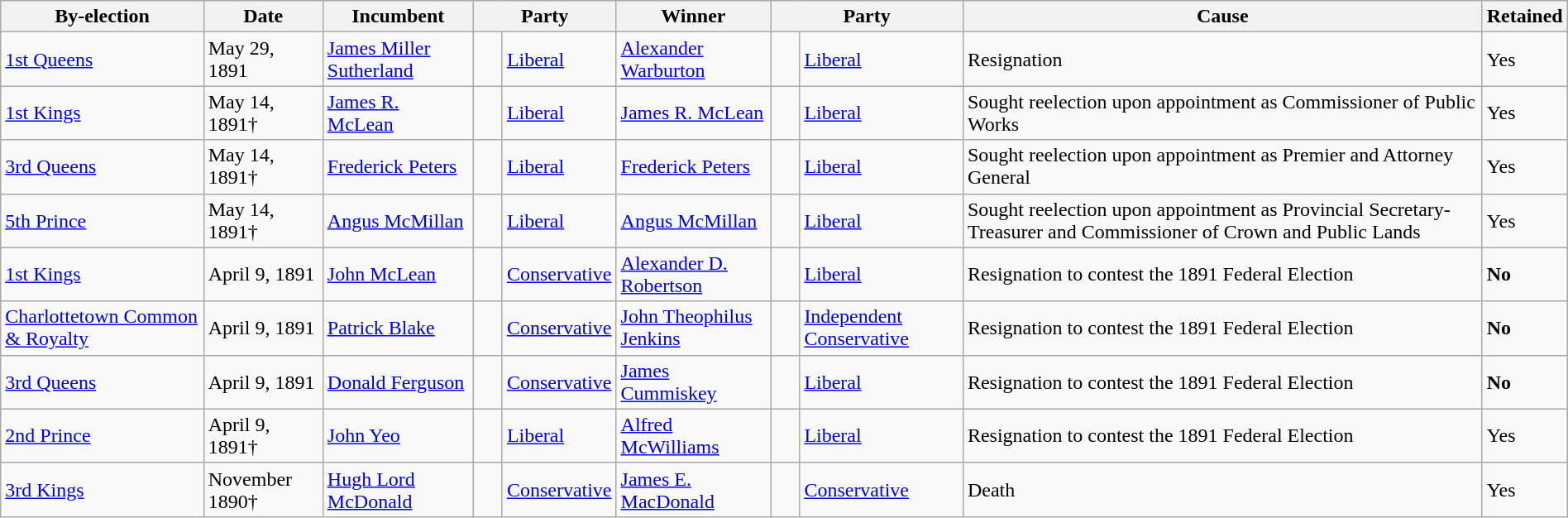<table class=wikitable style="width:100%">
<tr>
<th>By-election</th>
<th>Date</th>
<th>Incumbent</th>
<th colspan=2>Party</th>
<th>Winner</th>
<th colspan=2>Party</th>
<th>Cause</th>
<th>Retained</th>
</tr>
<tr>
<td><a href='#'>1st Queens</a></td>
<td>May 29, 1891</td>
<td><a href='#'>James Miller Sutherland</a></td>
<td>    </td>
<td><a href='#'>Liberal</a></td>
<td><a href='#'>Alexander Warburton</a></td>
<td>    </td>
<td><a href='#'>Liberal</a></td>
<td>Resignation</td>
<td>Yes</td>
</tr>
<tr>
<td><a href='#'>1st Kings</a></td>
<td>May 14, 1891†</td>
<td><a href='#'>James R. McLean</a></td>
<td>    </td>
<td><a href='#'>Liberal</a></td>
<td><a href='#'>James R. McLean</a></td>
<td>    </td>
<td><a href='#'>Liberal</a></td>
<td>Sought reelection upon appointment as Commissioner of Public Works</td>
<td>Yes</td>
</tr>
<tr>
<td><a href='#'>3rd Queens</a></td>
<td>May 14, 1891†</td>
<td><a href='#'>Frederick Peters</a></td>
<td>    </td>
<td><a href='#'>Liberal</a></td>
<td><a href='#'>Frederick Peters</a></td>
<td>    </td>
<td><a href='#'>Liberal</a></td>
<td>Sought reelection upon appointment as Premier and Attorney General</td>
<td>Yes</td>
</tr>
<tr>
<td><a href='#'>5th Prince</a></td>
<td>May 14, 1891†</td>
<td><a href='#'>Angus McMillan</a></td>
<td>    </td>
<td><a href='#'>Liberal</a></td>
<td><a href='#'>Angus McMillan</a></td>
<td>    </td>
<td><a href='#'>Liberal</a></td>
<td>Sought reelection upon appointment as Provincial Secretary-Treasurer and Commissioner of Crown and Public Lands</td>
<td>Yes</td>
</tr>
<tr>
<td><a href='#'>1st Kings</a></td>
<td>April 9, 1891</td>
<td><a href='#'>John McLean</a></td>
<td>    </td>
<td><a href='#'>Conservative</a></td>
<td><a href='#'>Alexander D. Robertson</a></td>
<td>    </td>
<td><a href='#'>Liberal</a></td>
<td>Resignation to contest the 1891 Federal Election</td>
<td><strong>No</strong></td>
</tr>
<tr>
<td><a href='#'>Charlottetown Common & Royalty</a></td>
<td>April 9, 1891</td>
<td><a href='#'>Patrick Blake</a></td>
<td>    </td>
<td><a href='#'>Conservative</a></td>
<td><a href='#'>John Theophilus Jenkins</a></td>
<td>    </td>
<td><a href='#'>Independent Conservative</a></td>
<td>Resignation to contest the 1891 Federal Election</td>
<td><strong>No</strong></td>
</tr>
<tr>
<td><a href='#'>3rd Queens</a></td>
<td>April 9, 1891</td>
<td><a href='#'>Donald Ferguson</a></td>
<td>    </td>
<td><a href='#'>Conservative</a></td>
<td><a href='#'>James Cummiskey</a></td>
<td>    </td>
<td><a href='#'>Liberal</a></td>
<td>Resignation to contest the 1891 Federal Election</td>
<td><strong>No</strong></td>
</tr>
<tr>
<td><a href='#'>2nd Prince</a></td>
<td>April 9, 1891†</td>
<td><a href='#'>John Yeo</a></td>
<td>    </td>
<td><a href='#'>Liberal</a></td>
<td><a href='#'>Alfred McWilliams</a></td>
<td>    </td>
<td><a href='#'>Liberal</a></td>
<td>Resignation to contest the 1891 Federal Election</td>
<td>Yes</td>
</tr>
<tr>
<td><a href='#'>3rd Kings</a></td>
<td>November 1890†</td>
<td><a href='#'>Hugh Lord McDonald</a></td>
<td>    </td>
<td><a href='#'>Conservative</a></td>
<td><a href='#'>James E. MacDonald</a></td>
<td>    </td>
<td><a href='#'>Conservative</a></td>
<td>Death</td>
<td>Yes</td>
</tr>
</table>
